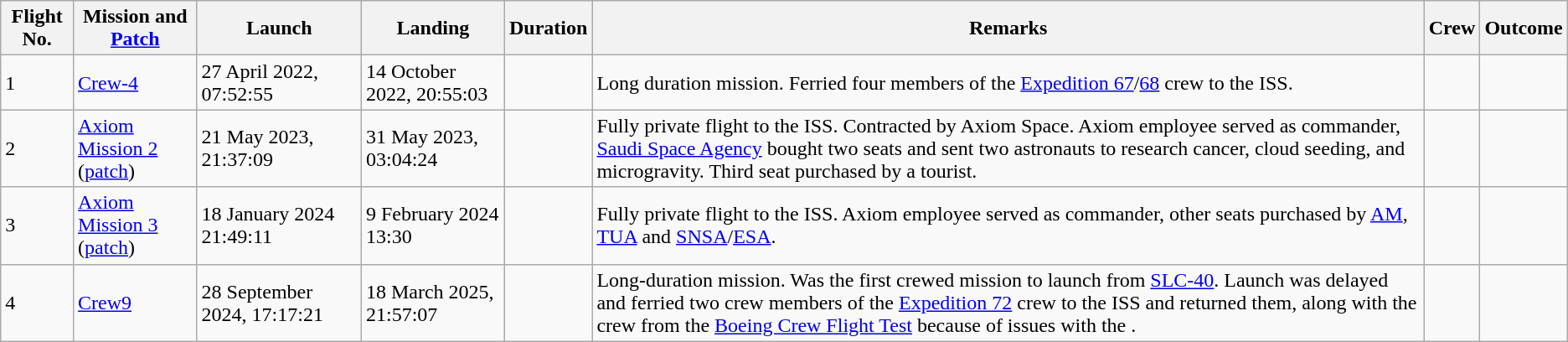<table class="wikitable sticky-header" style="font-size:0.90">
<tr>
<th>Flight No.</th>
<th>Mission and <a href='#'>Patch</a></th>
<th>Launch</th>
<th>Landing</th>
<th>Duration</th>
<th>Remarks</th>
<th>Crew</th>
<th>Outcome</th>
</tr>
<tr>
<td>1</td>
<td><a href='#'>Crew-4</a> </td>
<td>27 April 2022, 07:52:55</td>
<td>14 October 2022, 20:55:03</td>
<td></td>
<td>Long duration mission. Ferried four members of the <a href='#'>Expedition 67</a>/<a href='#'>68</a> crew to the ISS.</td>
<td></td>
<td></td>
</tr>
<tr>
<td>2</td>
<td><a href='#'>Axiom Mission 2</a> (<a href='#'>patch</a>)</td>
<td>21 May 2023, 21:37:09</td>
<td>31 May 2023, 03:04:24</td>
<td></td>
<td>Fully private flight to the ISS. Contracted by Axiom Space. Axiom employee served as commander, <a href='#'>Saudi Space Agency</a> bought two seats and sent two astronauts to research cancer, cloud seeding, and microgravity. Third seat purchased by a tourist.</td>
<td></td>
<td></td>
</tr>
<tr>
<td>3</td>
<td><a href='#'>Axiom Mission 3</a> (<a href='#'>patch</a>) </td>
<td>18 January 2024 21:49:11</td>
<td>9 February 2024 13:30</td>
<td></td>
<td>Fully private flight to the ISS. Axiom employee served as commander, other seats purchased by <a href='#'>AM</a>, <a href='#'>TUA</a> and <a href='#'>SNSA</a>/<a href='#'>ESA</a>.</td>
<td></td>
<td></td>
</tr>
<tr>
<td>4</td>
<td><a href='#'>Crew9</a> </td>
<td>28 September 2024, 17:17:21</td>
<td>18 March 2025, 21:57:07</td>
<td></td>
<td>Long-duration mission. Was the first crewed mission to launch from <a href='#'>SLC-40</a>. Launch was delayed and ferried two crew members of the <a href='#'>Expedition 72</a> crew to the ISS and returned them, along with the crew from the <a href='#'>Boeing Crew Flight Test</a> because of issues with the .</td>
<td></td>
<td></td>
</tr>
</table>
